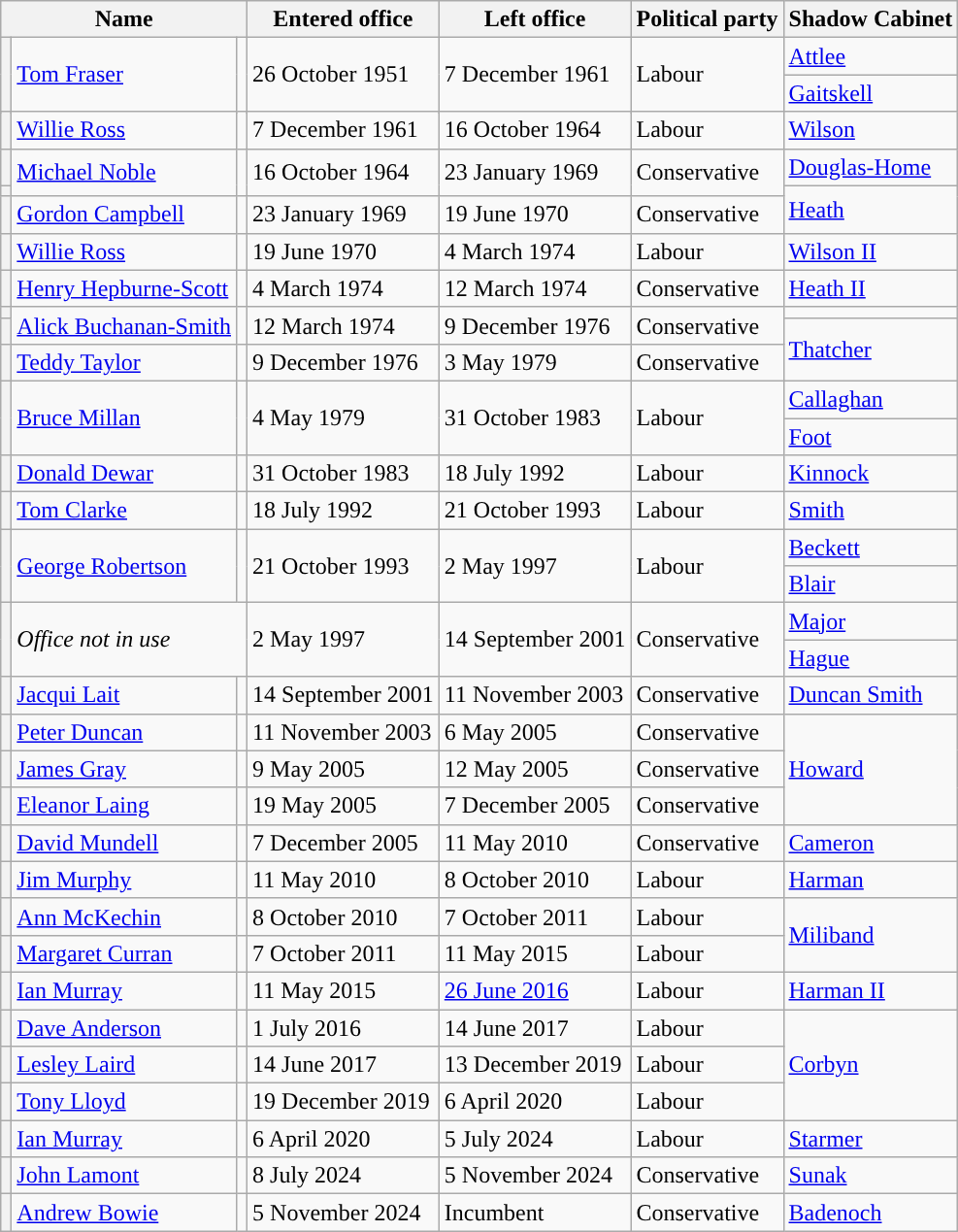<table class="wikitable">
<tr>
<th colspan=3>Name</th>
<th>Entered office</th>
<th>Left office</th>
<th>Political party</th>
<th>Shadow Cabinet</th>
</tr>
<tr>
<th rowspan="3" style="background-color: "></th>
<td rowspan=3><a href='#'>Tom Fraser</a></td>
<td rowspan=3></td>
<td rowspan=3>26 October 1951</td>
<td rowspan=3>7 December 1961</td>
<td rowspan=3>Labour</td>
<td><a href='#'>Attlee</a></td>
</tr>
<tr>
<td><a href='#'>Gaitskell</a></td>
</tr>
<tr>
<td rowspan=2 ><a href='#'>Wilson</a></td>
</tr>
<tr>
<th style="background-color: "></th>
<td><a href='#'>Willie Ross</a></td>
<td></td>
<td>7 December 1961</td>
<td>16 October 1964</td>
<td>Labour</td>
</tr>
<tr>
<th style="background-color: "></th>
<td rowspan=2><a href='#'>Michael Noble</a></td>
<td rowspan=2></td>
<td rowspan=2>16 October 1964</td>
<td rowspan=2>23 January 1969</td>
<td rowspan=2>Conservative</td>
<td><a href='#'>Douglas-Home</a></td>
</tr>
<tr>
<th style="background-color: "></th>
<td rowspan=2 ><a href='#'> Heath</a></td>
</tr>
<tr>
<th style="background-color: "></th>
<td><a href='#'>Gordon Campbell</a></td>
<td></td>
<td>23 January 1969</td>
<td>19 June 1970</td>
<td>Conservative</td>
</tr>
<tr>
<th style="background-color: "></th>
<td><a href='#'>Willie Ross</a></td>
<td></td>
<td>19 June 1970</td>
<td>4 March 1974</td>
<td>Labour</td>
<td><a href='#'>Wilson II</a></td>
</tr>
<tr>
<th style="background-color: "></th>
<td><a href='#'>Henry Hepburne-Scott</a></td>
<td></td>
<td>4 March 1974</td>
<td>12 March 1974</td>
<td>Conservative</td>
<td><a href='#'>Heath II</a></td>
</tr>
<tr>
<th style="background-color: "></th>
<td rowspan="2"><a href='#'>Alick Buchanan-Smith</a></td>
<td rowspan="2"></td>
<td rowspan="2">12 March 1974</td>
<td rowspan="2">9 December 1976</td>
<td rowspan="2">Conservative</td>
</tr>
<tr>
<th style="background-color: "></th>
<td rowspan="2" ><a href='#'>Thatcher</a></td>
</tr>
<tr>
<th style="background-color: "></th>
<td><a href='#'>Teddy Taylor</a></td>
<td></td>
<td>9 December 1976</td>
<td>3 May 1979</td>
<td>Conservative</td>
</tr>
<tr>
<th rowspan="2" style="background-color: "></th>
<td rowspan=2><a href='#'>Bruce Millan</a></td>
<td rowspan=2></td>
<td rowspan=2>4 May 1979</td>
<td rowspan=2>31 October 1983</td>
<td rowspan=2>Labour</td>
<td><a href='#'>Callaghan</a></td>
</tr>
<tr>
<td><a href='#'>Foot</a></td>
</tr>
<tr>
<th style="background-color: "></th>
<td><a href='#'>Donald Dewar</a></td>
<td></td>
<td>31 October 1983</td>
<td>18 July 1992</td>
<td>Labour</td>
<td><a href='#'>Kinnock</a></td>
</tr>
<tr>
<th style="background-color: "></th>
<td><a href='#'>Tom Clarke</a></td>
<td></td>
<td>18 July 1992</td>
<td>21 October 1993</td>
<td>Labour</td>
<td rowspan=2 ><a href='#'>Smith</a></td>
</tr>
<tr>
<th rowspan="3" style="background-color: "></th>
<td rowspan=3><a href='#'>George Robertson</a></td>
<td rowspan=3></td>
<td rowspan=3>21 October 1993</td>
<td rowspan=3>2 May 1997</td>
<td rowspan=3>Labour</td>
</tr>
<tr>
<td><a href='#'>Beckett</a></td>
</tr>
<tr>
<td><a href='#'>Blair</a></td>
</tr>
<tr>
<th rowspan="2" style="background-color: "></th>
<td rowspan=2 colspan=2><em>Office not in use</em></td>
<td rowspan=2>2 May 1997</td>
<td rowspan=2>14 September 2001</td>
<td rowspan="2">Conservative</td>
<td><a href='#'>Major</a></td>
</tr>
<tr>
<td><a href='#'>Hague</a></td>
</tr>
<tr>
<th style="background-color: "></th>
<td><a href='#'>Jacqui Lait</a></td>
<td></td>
<td>14 September 2001</td>
<td>11 November 2003</td>
<td>Conservative</td>
<td><a href='#'>Duncan Smith</a></td>
</tr>
<tr>
<th style="background-color: "></th>
<td><a href='#'>Peter Duncan</a></td>
<td></td>
<td>11 November 2003</td>
<td>6 May 2005</td>
<td>Conservative</td>
<td rowspan=3 ><a href='#'>Howard</a></td>
</tr>
<tr>
<th style="background-color: "></th>
<td><a href='#'>James Gray</a></td>
<td></td>
<td>9 May 2005</td>
<td>12 May 2005 </td>
<td>Conservative</td>
</tr>
<tr>
<th style="background-color: "></th>
<td><a href='#'>Eleanor Laing</a></td>
<td></td>
<td>19 May 2005</td>
<td>7 December 2005</td>
<td>Conservative</td>
</tr>
<tr>
<th style="background-color: "></th>
<td><a href='#'>David Mundell</a></td>
<td></td>
<td>7 December 2005</td>
<td>11 May 2010</td>
<td>Conservative</td>
<td><a href='#'>Cameron</a></td>
</tr>
<tr>
<th style="background-color: "></th>
<td><a href='#'>Jim Murphy</a></td>
<td></td>
<td>11 May 2010</td>
<td>8 October 2010</td>
<td>Labour</td>
<td><a href='#'>Harman</a></td>
</tr>
<tr>
<th style="background-color: "></th>
<td><a href='#'>Ann McKechin</a></td>
<td></td>
<td>8 October 2010</td>
<td>7 October 2011</td>
<td>Labour</td>
<td rowspan=2 ><a href='#'>Miliband</a></td>
</tr>
<tr>
<th style="background-color: "></th>
<td><a href='#'>Margaret Curran</a></td>
<td></td>
<td>7 October 2011</td>
<td>11 May 2015</td>
<td>Labour</td>
</tr>
<tr>
<th rowspan=2 style="background-color: "></th>
<td rowspan=2><a href='#'>Ian Murray</a></td>
<td rowspan=2></td>
<td rowspan=2>11 May 2015</td>
<td rowspan=2><a href='#'>26 June 2016</a></td>
<td rowspan=2>Labour</td>
<td><a href='#'>Harman II</a></td>
</tr>
<tr>
<td rowspan=4 ><a href='#'>Corbyn</a></td>
</tr>
<tr>
<th style="background-color: "></th>
<td><a href='#'>Dave Anderson</a></td>
<td></td>
<td>1 July 2016</td>
<td>14 June 2017</td>
<td>Labour</td>
</tr>
<tr>
<th style="background-color: "></th>
<td><a href='#'>Lesley Laird</a></td>
<td></td>
<td>14 June 2017</td>
<td>13 December 2019</td>
<td>Labour</td>
</tr>
<tr>
<th style="background-color: "></th>
<td><a href='#'>Tony Lloyd</a></td>
<td></td>
<td>19 December 2019</td>
<td>6 April 2020</td>
<td>Labour</td>
</tr>
<tr>
<th style="background-color: "></th>
<td><a href='#'>Ian Murray</a></td>
<td></td>
<td>6 April 2020</td>
<td>5 July 2024</td>
<td>Labour</td>
<td><a href='#'>Starmer</a></td>
</tr>
<tr>
<th style="background-color: "></th>
<td><a href='#'>John Lamont</a></td>
<td></td>
<td>8 July 2024</td>
<td>5 November 2024</td>
<td>Conservative</td>
<td><a href='#'>Sunak</a></td>
</tr>
<tr>
<th style="background-color: "></th>
<td><a href='#'>Andrew Bowie</a></td>
<td></td>
<td>5 November 2024</td>
<td>Incumbent</td>
<td>Conservative</td>
<td><a href='#'>Badenoch</a></td>
</tr>
</table>
